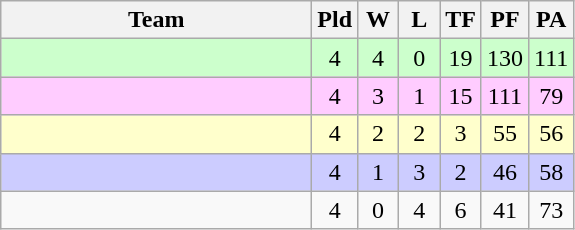<table class="wikitable" style="text-align:center">
<tr>
<th width="200">Team</th>
<th width="20">Pld</th>
<th width="20">W</th>
<th width="20">L</th>
<th width="20">TF</th>
<th width="20">PF</th>
<th width="20">PA</th>
</tr>
<tr style="background:#cfc">
<td align=left></td>
<td>4</td>
<td>4</td>
<td>0</td>
<td>19</td>
<td>130</td>
<td>111</td>
</tr>
<tr style="background:#ffccff">
<td align=left></td>
<td>4</td>
<td>3</td>
<td>1</td>
<td>15</td>
<td>111</td>
<td>79</td>
</tr>
<tr style="background:#ffc">
<td align=left></td>
<td>4</td>
<td>2</td>
<td>2</td>
<td>3</td>
<td>55</td>
<td>56</td>
</tr>
<tr bgcolor=ccccff>
<td align=left></td>
<td>4</td>
<td>1</td>
<td>3</td>
<td>2</td>
<td>46</td>
<td>58</td>
</tr>
<tr>
<td align=left></td>
<td>4</td>
<td>0</td>
<td>4</td>
<td>6</td>
<td>41</td>
<td>73</td>
</tr>
</table>
